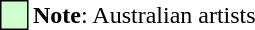<table>
<tr>
<td style="width: 15px; height: 15px; color: black; background: #ccffcc; border: 1px solid #000000;"></td>
<td><strong>Note</strong>: Australian artists</td>
</tr>
</table>
